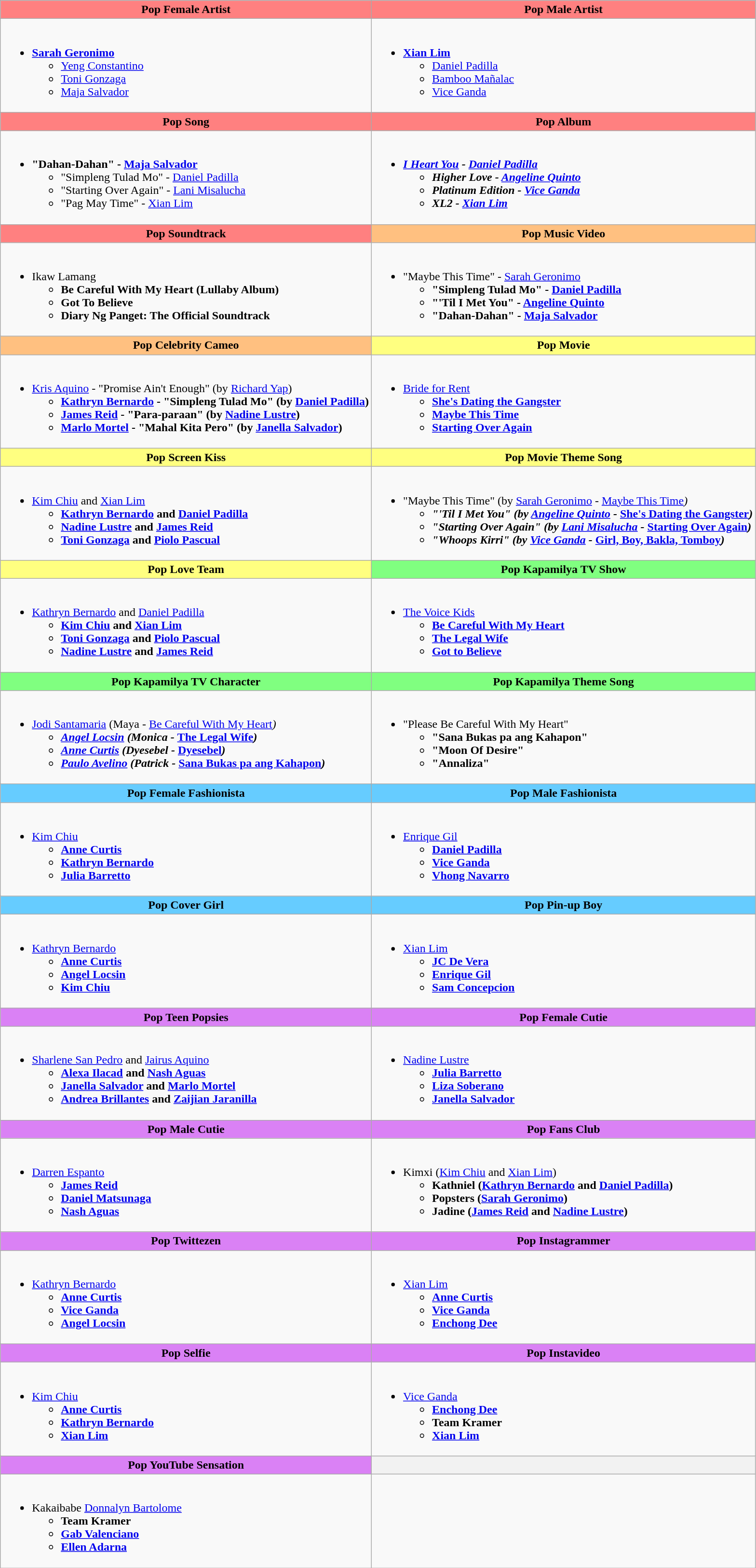<table class=wikitable style="width="150%">
<tr>
<th ! style="background:#ff8080;">Pop Female Artist</th>
<th ! style="background:#ff8080;">Pop Male Artist</th>
</tr>
<tr>
<td valign="top"><br><ul><li><strong><a href='#'>Sarah Geronimo</a></strong><ul><li><a href='#'>Yeng Constantino</a></li><li><a href='#'>Toni Gonzaga</a></li><li><a href='#'>Maja Salvador</a></li></ul></li></ul></td>
<td valign="top"><br><ul><li><strong><a href='#'>Xian Lim</a></strong><ul><li><a href='#'>Daniel Padilla</a></li><li><a href='#'>Bamboo Mañalac</a></li><li><a href='#'>Vice Ganda</a></li></ul></li></ul></td>
</tr>
<tr>
<th ! style="background:#ff8080;">Pop Song</th>
<th ! style="background:#ff8080;">Pop Album</th>
</tr>
<tr>
<td valign="top"><br><ul><li><strong>"Dahan-Dahan" - <a href='#'>Maja Salvador</a></strong><ul><li>"Simpleng Tulad Mo" - <a href='#'>Daniel Padilla</a></li><li>"Starting Over Again" - <a href='#'>Lani Misalucha</a></li><li>"Pag May Time" - <a href='#'>Xian Lim</a></li></ul></li></ul></td>
<td valign="top"><br><ul><li><strong><em><a href='#'>I Heart You</a><em> - <a href='#'>Daniel Padilla</a><strong><ul><li></em>Higher Love<em> - <a href='#'>Angeline Quinto</a></li><li></em>Platinum Edition<em> - <a href='#'>Vice Ganda</a></li><li></em>XL2<em> - <a href='#'>Xian Lim</a></li></ul></li></ul></td>
</tr>
<tr>
<th ! style="background:#ff8080;">Pop Soundtrack</th>
<th ! style="background:#ffc080;">Pop Music Video</th>
</tr>
<tr>
<td valign="top"><br><ul><li></em></strong>Ikaw Lamang<strong><em><ul><li></em>Be Careful With My Heart (Lullaby Album)<em></li><li></em>Got To Believe<em></li><li></em>Diary Ng Panget: The Official Soundtrack<em></li></ul></li></ul></td>
<td valign="top"><br><ul><li></strong>"Maybe This Time" - <a href='#'>Sarah Geronimo</a><strong><ul><li>"Simpleng Tulad Mo" - <a href='#'>Daniel Padilla</a></li><li>"'Til I Met You" - <a href='#'>Angeline Quinto</a></li><li>"Dahan-Dahan" - <a href='#'>Maja Salvador</a></li></ul></li></ul></td>
</tr>
<tr>
<th ! style="background:#ffc080;">Pop Celebrity Cameo</th>
<th ! style="background:#ffff80;">Pop Movie</th>
</tr>
<tr>
<td valign="top"><br><ul><li></strong><a href='#'>Kris Aquino</a> - "Promise Ain't Enough" (by <a href='#'>Richard Yap</a>)<strong><ul><li><a href='#'>Kathryn Bernardo</a> - "Simpleng Tulad Mo" (by <a href='#'>Daniel Padilla</a>)</li><li><a href='#'>James Reid</a> - "Para-paraan" (by <a href='#'>Nadine Lustre</a>)</li><li><a href='#'>Marlo Mortel</a> - "Mahal Kita Pero" (by <a href='#'>Janella Salvador</a>)</li></ul></li></ul></td>
<td valign="top"><br><ul><li></em></strong><a href='#'>Bride for Rent</a><strong><em><ul><li></em><a href='#'>She's Dating the Gangster</a><em></li><li></em><a href='#'>Maybe This Time</a><em></li><li></em><a href='#'>Starting Over Again</a><em></li></ul></li></ul></td>
</tr>
<tr>
<th ! style="background:#ffff80;">Pop Screen Kiss</th>
<th ! style="background:#ffff80;">Pop Movie Theme Song</th>
</tr>
<tr>
<td valign="top"><br><ul><li></strong><a href='#'>Kim Chiu</a> and <a href='#'>Xian Lim</a><strong><ul><li><a href='#'>Kathryn Bernardo</a> and <a href='#'>Daniel Padilla</a></li><li><a href='#'>Nadine Lustre</a> and <a href='#'>James Reid</a></li><li><a href='#'>Toni Gonzaga</a> and <a href='#'>Piolo Pascual</a></li></ul></li></ul></td>
<td valign="top"><br><ul><li></strong>"Maybe This Time" (by <a href='#'>Sarah Geronimo</a> - </em><a href='#'>Maybe This Time</a><em>)<strong><ul><li>"'Til I Met You" (by <a href='#'>Angeline Quinto</a> - </em><a href='#'>She's Dating the Gangster</a><em>)</li><li>"Starting Over Again" (by <a href='#'>Lani Misalucha</a> - </em><a href='#'>Starting Over Again</a><em>)</li><li>"Whoops Kirri" (by <a href='#'>Vice Ganda</a> - </em><a href='#'>Girl, Boy, Bakla, Tomboy</a><em>)</li></ul></li></ul></td>
</tr>
<tr>
<th ! style="background:#ffff80;">Pop Love Team</th>
<th ! style="background:#80ff80;">Pop Kapamilya TV Show</th>
</tr>
<tr>
<td valign="top"><br><ul><li></strong><a href='#'>Kathryn Bernardo</a> and <a href='#'>Daniel Padilla</a><strong><ul><li><a href='#'>Kim Chiu</a> and <a href='#'>Xian Lim</a></li><li><a href='#'>Toni Gonzaga</a> and <a href='#'>Piolo Pascual</a></li><li><a href='#'>Nadine Lustre</a> and <a href='#'>James Reid</a></li></ul></li></ul></td>
<td valign="top"><br><ul><li></em></strong><a href='#'>The Voice Kids</a><strong><em><ul><li></em><a href='#'>Be Careful With My Heart</a><em></li><li></em><a href='#'>The Legal Wife</a><em></li><li></em><a href='#'>Got to Believe</a><em></li></ul></li></ul></td>
</tr>
<tr>
<th ! style="background:#80ff80;">Pop Kapamilya TV Character</th>
<th ! style="background:#80ff80;">Pop Kapamilya Theme Song</th>
</tr>
<tr>
<td valign="top"><br><ul><li></strong><a href='#'>Jodi Santamaria</a> (Maya - </em><a href='#'>Be Careful With My Heart</a><em>)<strong><ul><li><a href='#'>Angel Locsin</a> (Monica - </em><a href='#'>The Legal Wife</a><em>)</li><li><a href='#'>Anne Curtis</a> (Dyesebel - </em><a href='#'>Dyesebel</a><em>)</li><li><a href='#'>Paulo Avelino</a> (Patrick - </em><a href='#'>Sana Bukas pa ang Kahapon</a><em>)</li></ul></li></ul></td>
<td valign="top"><br><ul><li></strong>"Please Be Careful With My Heart"<strong><ul><li>"Sana Bukas pa ang Kahapon"</li><li>"Moon Of Desire"</li><li>"Annaliza"</li></ul></li></ul></td>
</tr>
<tr>
<th ! style="background:#6cf;">Pop Female Fashionista</th>
<th ! style="background:#6cf;">Pop Male Fashionista</th>
</tr>
<tr>
<td valign="top"><br><ul><li></strong><a href='#'>Kim Chiu</a><strong><ul><li><a href='#'>Anne Curtis</a></li><li><a href='#'>Kathryn Bernardo</a></li><li><a href='#'>Julia Barretto</a></li></ul></li></ul></td>
<td valign="top"><br><ul><li></strong><a href='#'>Enrique Gil</a><strong><ul><li><a href='#'>Daniel Padilla</a></li><li><a href='#'>Vice Ganda</a></li><li><a href='#'>Vhong Navarro</a></li></ul></li></ul></td>
</tr>
<tr>
<th ! style="background:#6cf;">Pop Cover Girl</th>
<th ! style="background:#6cf;">Pop Pin-up Boy</th>
</tr>
<tr>
<td valign="top"><br><ul><li></strong><a href='#'>Kathryn Bernardo</a><strong><ul><li><a href='#'>Anne Curtis</a></li><li><a href='#'>Angel Locsin</a></li><li><a href='#'>Kim Chiu</a></li></ul></li></ul></td>
<td valign="top"><br><ul><li></strong><a href='#'>Xian Lim</a><strong><ul><li><a href='#'>JC De Vera</a></li><li><a href='#'>Enrique Gil</a></li><li><a href='#'>Sam Concepcion</a></li></ul></li></ul></td>
</tr>
<tr>
<th ! style="background:#DA81F5;">Pop Teen Popsies</th>
<th ! style="background:#DA81F5;">Pop Female Cutie</th>
</tr>
<tr>
<td valign="top"><br><ul><li></strong><a href='#'>Sharlene San Pedro</a> and <a href='#'>Jairus Aquino</a><strong><ul><li><a href='#'>Alexa Ilacad</a> and <a href='#'>Nash Aguas</a></li><li><a href='#'>Janella Salvador</a> and <a href='#'>Marlo Mortel</a></li><li><a href='#'>Andrea Brillantes</a> and <a href='#'>Zaijian Jaranilla</a></li></ul></li></ul></td>
<td valign="top"><br><ul><li></strong><a href='#'>Nadine Lustre</a><strong><ul><li><a href='#'>Julia Barretto</a></li><li><a href='#'>Liza Soberano</a></li><li><a href='#'>Janella Salvador</a></li></ul></li></ul></td>
</tr>
<tr>
<th ! style="background:#DA81F5;">Pop Male Cutie</th>
<th ! style="background:#DA81F5;">Pop Fans Club</th>
</tr>
<tr>
<td valign="top"><br><ul><li></strong><a href='#'>Darren Espanto</a><strong><ul><li><a href='#'>James Reid</a></li><li><a href='#'>Daniel Matsunaga</a></li><li><a href='#'>Nash Aguas</a></li></ul></li></ul></td>
<td valign="top"><br><ul><li></strong>Kimxi (<a href='#'>Kim Chiu</a> and <a href='#'>Xian Lim</a>)<strong><ul><li>Kathniel (<a href='#'>Kathryn Bernardo</a> and <a href='#'>Daniel Padilla</a>)</li><li>Popsters (<a href='#'>Sarah Geronimo</a>)</li><li>Jadine (<a href='#'>James Reid</a> and <a href='#'>Nadine Lustre</a>)</li></ul></li></ul></td>
</tr>
<tr>
<th ! style="background:#DA81F5;">Pop Twittezen</th>
<th ! style="background:#DA81F5;">Pop Instagrammer</th>
</tr>
<tr>
<td valign="top"><br><ul><li></strong><a href='#'>Kathryn Bernardo</a><strong><ul><li><a href='#'>Anne Curtis</a></li><li><a href='#'>Vice Ganda</a></li><li><a href='#'>Angel Locsin</a></li></ul></li></ul></td>
<td valign="top"><br><ul><li></strong><a href='#'>Xian Lim</a><strong><ul><li><a href='#'>Anne Curtis</a></li><li><a href='#'>Vice Ganda</a></li><li><a href='#'>Enchong Dee</a></li></ul></li></ul></td>
</tr>
<tr>
<th ! style="background:#DA81F5;">Pop Selfie</th>
<th ! style="background:#DA81F5;">Pop Instavideo</th>
</tr>
<tr>
<td valign="top"><br><ul><li></strong><a href='#'>Kim Chiu</a><strong><ul><li><a href='#'>Anne Curtis</a></li><li><a href='#'>Kathryn Bernardo</a></li><li><a href='#'>Xian Lim</a></li></ul></li></ul></td>
<td valign="top"><br><ul><li></strong><a href='#'>Vice Ganda</a><strong><ul><li><a href='#'>Enchong Dee</a></li><li>Team Kramer</li><li><a href='#'>Xian Lim</a></li></ul></li></ul></td>
</tr>
<tr>
<th ! style="background:#DA81F5;">Pop YouTube Sensation</th>
<th></th>
</tr>
<tr>
<td valign="top"><br><ul><li></strong>Kakaibabe <a href='#'>Donnalyn Bartolome</a><strong><ul><li>Team Kramer</li><li><a href='#'>Gab Valenciano</a></li><li><a href='#'>Ellen Adarna</a></li></ul></li></ul></td>
<td valign="top"></td>
</tr>
</table>
